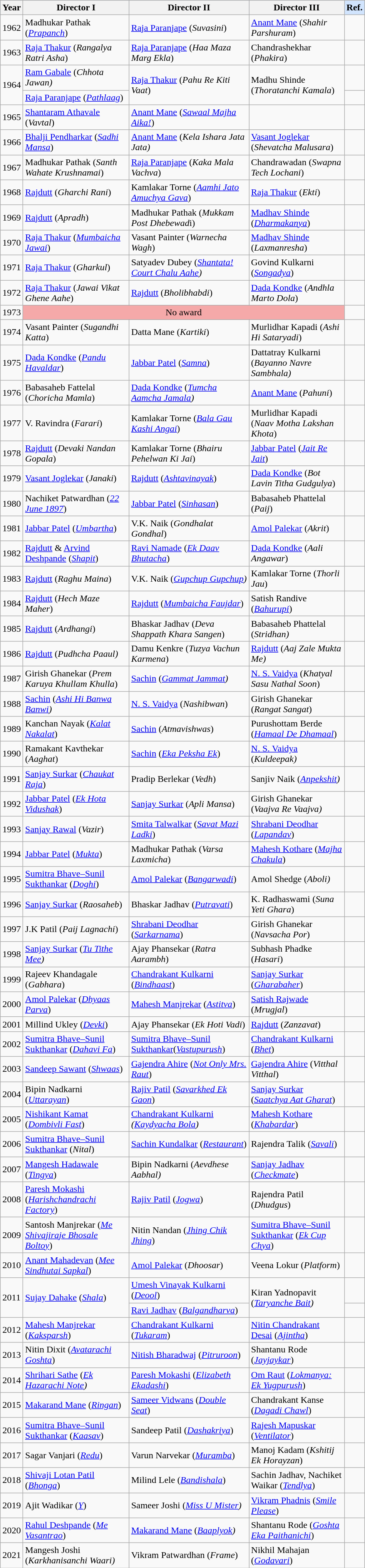<table class="wikitable sortable" style="width:50%;">
<tr style="background:#d1e4fd;">
<th>Year</th>
<th>Director I</th>
<th>Director II</th>
<th>Director III</th>
<td><strong>Ref.</strong></td>
</tr>
<tr>
<td>1962</td>
<td>Madhukar Pathak (<em><a href='#'>Prapanch</a></em>)</td>
<td><a href='#'>Raja Paranjape</a> (<em>Suvasini</em>)</td>
<td><a href='#'>Anant Mane</a> (<em>Shahir Parshuram</em>)</td>
<td></td>
</tr>
<tr>
<td>1963</td>
<td><a href='#'>Raja Thakur</a> (<em>Rangalya Ratri Asha</em>)</td>
<td><a href='#'>Raja Paranjape</a> (<em>Haa Maza Marg Ekla</em>)</td>
<td>Chandrashekhar (<em>Phakira</em>)</td>
<td></td>
</tr>
<tr>
<td rowspan="2">1964</td>
<td><a href='#'>Ram Gabale</a> (<em>Chhota Jawan)</em></td>
<td rowspan="2"><a href='#'>Raja Thakur</a> (<em>Pahu Re Kiti Vaat</em>)</td>
<td rowspan="2">Madhu Shinde (<em>Thoratanchi Kamala</em>)</td>
<td></td>
</tr>
<tr>
<td><a href='#'>Raja Paranjape</a> (<em><a href='#'>Pathlaag</a></em>)</td>
<td></td>
</tr>
<tr>
<td>1965</td>
<td><a href='#'>Shantaram Athavale</a> (<em>Vavtal</em>)</td>
<td><a href='#'>Anant Mane</a> (<em><a href='#'>Sawaal Majha Aika!</a></em>)</td>
<td></td>
<td></td>
</tr>
<tr>
<td>1966</td>
<td><a href='#'>Bhalji Pendharkar</a> (<em><a href='#'>Sadhi Mansa</a></em>)</td>
<td><a href='#'>Anant Mane</a> (<em>Kela Ishara Jata Jata)</em></td>
<td><a href='#'>Vasant Joglekar</a> (<em>Shevatcha Malusara</em>)</td>
<td></td>
</tr>
<tr>
<td>1967</td>
<td>Madhukar Pathak (<em>Santh Wahate Krushnamai</em>)</td>
<td><a href='#'>Raja Paranjape</a> (<em>Kaka Mala Vachva</em>)</td>
<td>Chandrawadan (<em>Swapna Tech Lochani</em>)</td>
<td></td>
</tr>
<tr>
<td>1968</td>
<td><a href='#'>Rajdutt</a> (<em>Gharchi Rani</em>)</td>
<td>Kamlakar Torne (<em><a href='#'>Aamhi Jato Amuchya Gava</a></em>)</td>
<td><a href='#'>Raja Thakur</a> (<em>Ekti</em>)</td>
<td></td>
</tr>
<tr>
<td>1969</td>
<td><a href='#'>Rajdutt</a> (<em>Apradh</em>)</td>
<td>Madhukar Pathak (<em>Mukkam Post Dhebewad</em>i)</td>
<td><a href='#'>Madhav Shinde</a> (<em><a href='#'>Dharmakanya</a></em>)</td>
<td></td>
</tr>
<tr>
<td>1970</td>
<td><a href='#'>Raja Thakur</a> (<em><a href='#'>Mumbaicha Jawai</a></em>)</td>
<td>Vasant Painter (<em>Warnecha Wagh</em>)</td>
<td><a href='#'>Madhav Shinde</a> (<em>Laxmanresha</em>)</td>
<td></td>
</tr>
<tr>
<td>1971</td>
<td><a href='#'>Raja Thakur</a> (<em>Gharkul</em>)</td>
<td>Satyadev Dubey (<em><a href='#'>Shantata! Court Chalu Aahe</a>)</em></td>
<td>Govind Kulkarni (<em><a href='#'>Songadya</a></em>)</td>
<td></td>
</tr>
<tr>
<td>1972</td>
<td><a href='#'>Raja Thakur</a> (<em>Jawai Vikat Ghene Aahe</em>)</td>
<td><a href='#'>Rajdutt</a> (<em>Bholibhabdi</em>)</td>
<td><a href='#'>Dada Kondke</a> (<em>Andhla Marto Dola</em>)</td>
<td></td>
</tr>
<tr>
<td>1973</td>
<td colspan="3" bgcolor="#F5A9A9" align="center">No award</td>
<td></td>
</tr>
<tr>
<td>1974</td>
<td>Vasant Painter (<em>Sugandhi Katta</em>)</td>
<td>Datta Mane (<em>Kartiki</em>)</td>
<td>Murlidhar Kapadi (<em>Ashi Hi Sataryadi</em>)</td>
<td></td>
</tr>
<tr>
<td>1975</td>
<td><a href='#'>Dada Kondke</a> (<em><a href='#'>Pandu Havaldar</a></em>)</td>
<td><a href='#'>Jabbar Patel</a> (<em><a href='#'>Samna</a></em>)</td>
<td>Dattatray Kulkarni (<em>Bayanno Navre Sambhala)</em></td>
<td></td>
</tr>
<tr>
<td>1976</td>
<td>Babasaheb Fattelal (<em>Choricha Mamla</em>)</td>
<td><a href='#'>Dada Kondke</a> (<em><a href='#'>Tumcha Aamcha Jamala</a>)</em></td>
<td><a href='#'>Anant Mane</a> (<em>Pahuni</em>)</td>
<td></td>
</tr>
<tr>
<td>1977</td>
<td>V. Ravindra (<em>Farari</em>)</td>
<td>Kamlakar Torne (<em><a href='#'>Bala Gau Kashi Angai</a></em>)</td>
<td>Murlidhar Kapadi (<em>Naav Motha Lakshan Khota</em>)</td>
<td></td>
</tr>
<tr>
<td>1978</td>
<td><a href='#'>Rajdutt</a> (<em>Devaki Nandan Gopala</em>)</td>
<td>Kamlakar Torne (<em>Bhairu Pehelwan Ki Jai</em>)</td>
<td><a href='#'>Jabbar Patel</a> (<em><a href='#'>Jait Re Jait</a></em>)</td>
<td></td>
</tr>
<tr>
<td>1979</td>
<td><a href='#'>Vasant Joglekar</a> (<em>Janaki</em>)</td>
<td><a href='#'>Rajdutt</a> (<em><a href='#'>Ashtavinayak</a></em>)</td>
<td><a href='#'>Dada Kondke</a> (<em>Bot Lavin Titha Gudgulya</em>)</td>
<td></td>
</tr>
<tr>
<td>1980</td>
<td>Nachiket Patwardhan (<em><a href='#'>22 June 1897</a></em>)</td>
<td><a href='#'>Jabbar Patel</a> (<em><a href='#'>Sinhasan</a></em>)</td>
<td>Babasaheb Phattelal (<em>Paij</em>)</td>
<td></td>
</tr>
<tr>
<td>1981</td>
<td><a href='#'>Jabbar Patel</a> (<em><a href='#'>Umbartha</a></em>)</td>
<td>V.K. Naik (<em>Gondhalat Gondhal</em>)</td>
<td><a href='#'>Amol Palekar</a> (<em>Akrit</em>)</td>
<td></td>
</tr>
<tr>
<td>1982</td>
<td><a href='#'>Rajdutt</a> & <a href='#'>Arvind Deshpande</a> (<em><a href='#'>Shapit</a></em>)</td>
<td><a href='#'>Ravi Namade</a> (<em><a href='#'>Ek Daav Bhutacha</a></em>)</td>
<td><a href='#'>Dada Kondke</a> (<em>Aali Angawar</em>)</td>
<td></td>
</tr>
<tr>
<td>1983</td>
<td><a href='#'>Rajdutt</a> (<em>Raghu Maina</em>)</td>
<td>V.K. Naik (<em><a href='#'>Gupchup Gupchup</a>)</em></td>
<td>Kamlakar Torne (<em>Thorli Jau</em>)</td>
<td></td>
</tr>
<tr>
<td>1984</td>
<td><a href='#'>Rajdutt</a> (<em>Hech Maze Maher</em>)</td>
<td><a href='#'>Rajdutt</a> (<em><a href='#'>Mumbaicha Faujdar</a></em>)</td>
<td>Satish Randive (<em><a href='#'>Bahurupi</a></em>)</td>
<td></td>
</tr>
<tr>
<td>1985</td>
<td><a href='#'>Rajdutt</a> (<em>Ardhangi</em>)</td>
<td>Bhaskar Jadhav (<em>Deva Shappath Khara Sangen</em>)</td>
<td>Babasaheb Phattelal (<em>Stridhan)</em></td>
<td></td>
</tr>
<tr>
<td>1986</td>
<td><a href='#'>Rajdutt</a> (<em>Pudhcha Paaul)</em></td>
<td>Damu Kenkre (<em>Tuzya Vachun Karmena</em>)</td>
<td><a href='#'>Rajdutt</a> (<em>Aaj Zale Mukta Me)</em></td>
<td></td>
</tr>
<tr>
<td>1987</td>
<td>Girish Ghanekar (<em>Prem Karuya Khullam Khulla</em>)</td>
<td><a href='#'>Sachin</a> (<em><a href='#'>Gammat Jammat</a>)</em></td>
<td><a href='#'>N. S. Vaidya</a> (<em>Khatyal Sasu Nathal Soon</em>)</td>
<td></td>
</tr>
<tr>
<td>1988</td>
<td><a href='#'>Sachin</a> (<em><a href='#'>Ashi Hi Banwa Banwi</a>)</em></td>
<td><a href='#'>N. S. Vaidya</a> (<em>Nashibwan</em>)</td>
<td>Girish Ghanekar (<em>Rangat Sangat</em>)</td>
<td></td>
</tr>
<tr>
<td>1989</td>
<td>Kanchan Nayak (<em><a href='#'>Kalat Nakalat</a></em>)</td>
<td><a href='#'>Sachin</a> (<em>Atmavishwas</em>)</td>
<td>Purushottam Berde (<em><a href='#'>Hamaal De Dhamaal</a></em>)</td>
<td></td>
</tr>
<tr>
<td>1990</td>
<td>Ramakant Kavthekar (<em>Aaghat</em>)</td>
<td><a href='#'>Sachin</a> (<em><a href='#'>Eka Peksha Ek</a></em>)</td>
<td><a href='#'>N. S. Vaidya</a> (<em>Kuldeepak)</em></td>
<td></td>
</tr>
<tr>
<td>1991</td>
<td><a href='#'>Sanjay Surkar</a> (<em><a href='#'>Chaukat Raja</a></em>)</td>
<td>Pradip Berlekar (<em>Vedh</em>)</td>
<td>Sanjiv Naik (<em><a href='#'>Anpekshit</a>)</em></td>
<td></td>
</tr>
<tr>
<td>1992</td>
<td><a href='#'>Jabbar Patel</a> (<em><a href='#'>Ek Hota Vidushak</a></em>)</td>
<td><a href='#'>Sanjay Surkar</a> (<em>Apli Mansa</em>)</td>
<td>Girish Ghanekar (<em>Vaajva Re Vaajva)</em></td>
<td></td>
</tr>
<tr>
<td>1993</td>
<td><a href='#'>Sanjay Rawal</a> (<em>Vazir</em>)</td>
<td><a href='#'>Smita Talwalkar</a> (<em><a href='#'>Savat Mazi Ladki</a></em>)</td>
<td><a href='#'>Shrabani Deodhar</a> (<em><a href='#'>Lapandav</a></em>)</td>
<td></td>
</tr>
<tr>
<td>1994</td>
<td><a href='#'>Jabbar Patel</a> (<em><a href='#'>Mukta</a></em>)</td>
<td>Madhukar Pathak (<em>Varsa Laxmicha</em>)</td>
<td><a href='#'>Mahesh Kothare</a> (<em><a href='#'>Majha Chakula</a></em>)</td>
<td></td>
</tr>
<tr>
<td>1995</td>
<td><a href='#'>Sumitra Bhave–Sunil Sukthankar</a> (<em><a href='#'>Doghi</a></em>)</td>
<td><a href='#'>Amol Palekar</a> (<em><a href='#'>Bangarwadi</a></em>)</td>
<td>Amol Shedge (<em>Aboli)</em></td>
<td></td>
</tr>
<tr>
<td>1996</td>
<td><a href='#'>Sanjay Surkar</a> (<em>Raosaheb</em>)</td>
<td>Bhaskar Jadhav (<em><a href='#'>Putravati</a></em>)</td>
<td>K. Radhaswami (<em>Suna Yeti Ghara</em>)</td>
<td></td>
</tr>
<tr>
<td>1997</td>
<td>J.K Patil (<em>Paij Lagnachi</em>)</td>
<td><a href='#'>Shrabani Deodhar</a> (<em><a href='#'>Sarkarnama</a></em>)</td>
<td>Girish Ghanekar (<em>Navsacha Por</em>)</td>
<td></td>
</tr>
<tr>
<td>1998</td>
<td><a href='#'>Sanjay Surkar</a> (<em><a href='#'>Tu Tithe Mee</a>)</em></td>
<td>Ajay Phansekar (<em>Ratra Aarambh</em>)</td>
<td>Subhash Phadke (<em>Hasari</em>)</td>
<td></td>
</tr>
<tr>
<td>1999</td>
<td>Rajeev Khandagale (<em>Gabhara</em>)</td>
<td><a href='#'>Chandrakant Kulkarni</a> (<em><a href='#'>Bindhaast</a></em>)</td>
<td><a href='#'>Sanjay Surkar</a> (<em><a href='#'>Gharabaher</a></em>)</td>
<td></td>
</tr>
<tr>
<td>2000</td>
<td><a href='#'>Amol Palekar</a> (<em><a href='#'>Dhyaas Parva</a></em>)</td>
<td><a href='#'>Mahesh Manjrekar</a> (<em><a href='#'>Astitva</a></em>)</td>
<td><a href='#'>Satish Rajwade</a> (<em>Mrugjal</em>)</td>
<td></td>
</tr>
<tr>
<td>2001</td>
<td>Millind Ukley (<em><a href='#'>Devki</a></em>)</td>
<td>Ajay Phansekar (<em>Ek Hoti Vadi</em>)</td>
<td><a href='#'>Rajdutt</a> (<em>Zanzavat</em>)</td>
<td></td>
</tr>
<tr>
<td>2002</td>
<td><a href='#'>Sumitra Bhave–Sunil Sukthankar</a> (<em><a href='#'>Dahavi Fa</a></em>)</td>
<td><a href='#'>Sumitra Bhave–Sunil Sukthankar</a>(<em><a href='#'>Vastupurush</a></em>)</td>
<td><a href='#'>Chandrakant Kulkarni</a> (<em><a href='#'>Bhet</a></em>)</td>
<td></td>
</tr>
<tr>
<td>2003</td>
<td><a href='#'>Sandeep Sawant</a> (<em><a href='#'>Shwaas</a></em>)</td>
<td><a href='#'>Gajendra Ahire</a> (<em><a href='#'>Not Only Mrs. Raut</a></em>)</td>
<td><a href='#'>Gajendra Ahire</a> (<em>Vitthal Vitthal</em>)</td>
<td></td>
</tr>
<tr>
<td>2004</td>
<td>Bipin Nadkarni (<em><a href='#'>Uttarayan</a></em>)</td>
<td><a href='#'>Rajiv Patil</a> (<em><a href='#'>Savarkhed Ek Gaon</a></em>)</td>
<td><a href='#'>Sanjay Surkar</a> (<em><a href='#'>Saatchya Aat Gharat</a></em>)</td>
<td></td>
</tr>
<tr>
<td>2005</td>
<td><a href='#'>Nishikant Kamat</a> (<em><a href='#'>Dombivli Fast</a></em>)</td>
<td><a href='#'>Chandrakant Kulkarni</a> <em>(<a href='#'>Kaydyacha Bola</a>)</em></td>
<td><a href='#'>Mahesh Kothare</a> (<em><a href='#'>Khabardar</a></em>)</td>
<td></td>
</tr>
<tr>
<td>2006</td>
<td><a href='#'>Sumitra Bhave–Sunil Sukthankar</a> (<em>Nital</em>)</td>
<td><a href='#'>Sachin Kundalkar</a> (<em><a href='#'>Restaurant</a></em>)</td>
<td>Rajendra Talik (<em><a href='#'>Savali</a></em>)</td>
<td></td>
</tr>
<tr>
<td>2007</td>
<td><a href='#'>Mangesh Hadawale</a> (<em><a href='#'>Tingya</a></em>)</td>
<td>Bipin Nadkarni (<em>Aevdhese Aabhal)</em></td>
<td><a href='#'>Sanjay Jadhav</a> (<em><a href='#'>Checkmate</a></em>)</td>
<td></td>
</tr>
<tr>
<td>2008</td>
<td><a href='#'>Paresh Mokashi</a> (<em><a href='#'>Harishchandrachi Factory</a></em>)</td>
<td><a href='#'>Rajiv Patil</a> (<em><a href='#'>Jogwa</a></em>)</td>
<td>Rajendra Patil (<em>Dhudgus</em>)</td>
<td></td>
</tr>
<tr>
<td>2009</td>
<td>Santosh Manjrekar (<em><a href='#'>Me Shivajiraje Bhosale Boltoy</a></em>)</td>
<td>Nitin Nandan (<em><a href='#'>Jhing Chik Jhing</a></em>)</td>
<td><a href='#'>Sumitra Bhave–Sunil Sukthankar</a> (<em><a href='#'>Ek Cup Chya</a></em>)</td>
<td></td>
</tr>
<tr>
<td>2010</td>
<td><a href='#'>Anant Mahadevan</a> (<em><a href='#'>Mee Sindhutai Sapkal</a></em>)</td>
<td><a href='#'>Amol Palekar</a> (<em>Dhoosar</em>)</td>
<td>Veena Lokur (<em>Platform</em>)</td>
<td></td>
</tr>
<tr>
<td rowspan="2">2011</td>
<td rowspan="2"><a href='#'>Sujay Dahake</a> (<em><a href='#'>Shala</a></em>)</td>
<td><a href='#'>Umesh Vinayak Kulkarni</a> (<em><a href='#'>Deool</a></em>)</td>
<td rowspan="2">Kiran Yadnopavit (<em><a href='#'>Taryanche Bait</a>)</em></td>
<td></td>
</tr>
<tr>
<td><a href='#'>Ravi Jadhav</a> (<em><a href='#'>Balgandharva</a></em>)</td>
<td></td>
</tr>
<tr>
<td>2012</td>
<td><a href='#'>Mahesh Manjrekar</a> (<em><a href='#'>Kaksparsh</a></em>)</td>
<td><a href='#'>Chandrakant Kulkarni</a> (<em><a href='#'>Tukaram</a></em>)</td>
<td><a href='#'>Nitin Chandrakant Desai</a> (<em><a href='#'>Ajintha</a></em>)</td>
<td></td>
</tr>
<tr>
<td>2013</td>
<td>Nitin Dixit (<em><a href='#'>Avatarachi Goshta</a></em>)</td>
<td><a href='#'>Nitish Bharadwaj</a> (<em><a href='#'>Pitruroon</a></em>)</td>
<td>Shantanu Rode (<em><a href='#'>Jayjaykar</a></em>)</td>
<td></td>
</tr>
<tr>
<td>2014</td>
<td><a href='#'>Shrihari Sathe</a> (<em><a href='#'>Ek Hazarachi Note</a>)</em></td>
<td><a href='#'>Paresh Mokashi</a> (<em><a href='#'>Elizabeth Ekadashi</a></em>)</td>
<td><a href='#'>Om Raut</a> (<em><a href='#'>Lokmanya: Ek Yugpurush</a></em>)</td>
<td></td>
</tr>
<tr>
<td>2015</td>
<td><a href='#'>Makarand Mane</a> (<em><a href='#'>Ringan</a></em>)</td>
<td><a href='#'>Sameer Vidwans</a> (<em><a href='#'>Double Seat</a></em>)</td>
<td>Chandrakant Kanse (<em><a href='#'>Dagadi Chawl</a></em>)</td>
<td></td>
</tr>
<tr>
<td>2016</td>
<td><a href='#'>Sumitra Bhave–Sunil Sukthankar</a> (<em><a href='#'>Kaasav</a></em>)</td>
<td>Sandeep Patil (<em><a href='#'>Dashakriya</a></em>)</td>
<td><a href='#'>Rajesh Mapuskar</a> (<em><a href='#'>Ventilator</a></em>)</td>
<td></td>
</tr>
<tr>
<td>2017</td>
<td>Sagar Vanjari (<em><a href='#'>Redu</a></em>)</td>
<td>Varun Narvekar (<em><a href='#'>Muramba</a></em>)</td>
<td>Manoj Kadam (<em>Kshitij Ek Horayzan</em>)</td>
<td></td>
</tr>
<tr>
<td>2018</td>
<td><a href='#'>Shivaji Lotan Patil</a> (<em><a href='#'>Bhonga</a></em>)</td>
<td>Milind Lele (<em><a href='#'>Bandishala</a></em>)</td>
<td>Sachin Jadhav, Nachiket Waikar (<em><a href='#'>Tendlya</a></em>)</td>
<td></td>
</tr>
<tr>
<td>2019</td>
<td>Ajit Wadikar (<em><a href='#'>Y</a></em>)</td>
<td>Sameer Joshi (<em><a href='#'>Miss U Mister</a>)</em></td>
<td><a href='#'>Vikram Phadnis</a> (<em><a href='#'>Smile Please</a></em>)</td>
<td></td>
</tr>
<tr>
<td>2020</td>
<td><a href='#'>Rahul Deshpande</a> (<em><a href='#'>Me Vasantrao</a></em>)</td>
<td><a href='#'>Makarand Mane</a> (<em><a href='#'>Baaplyok</a>)</em></td>
<td>Shantanu Rode (<em><a href='#'>Goshta Eka Paithanichi</a></em>)</td>
<td></td>
</tr>
<tr>
<td>2021</td>
<td>Mangesh Joshi (<em>Karkhanisanchi Waari)</em></td>
<td>Vikram Patwardhan (<em>Frame</em>)</td>
<td>Nikhil Mahajan (<em><a href='#'>Godavari</a></em>)</td>
<td></td>
</tr>
</table>
